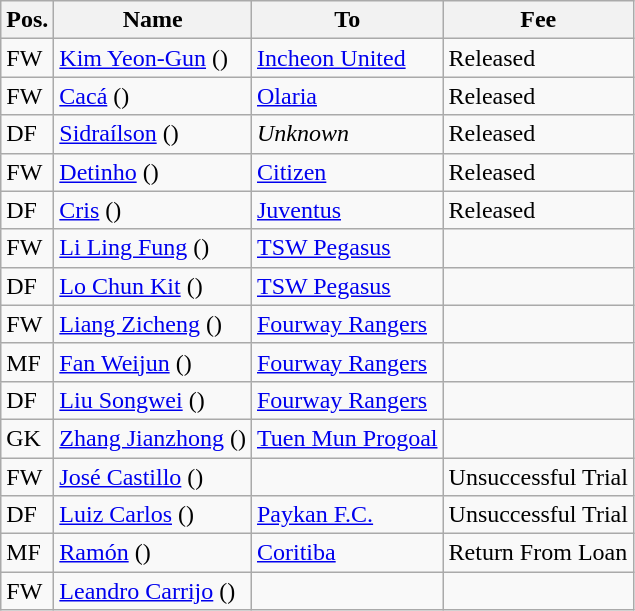<table class="wikitable">
<tr>
<th>Pos.</th>
<th>Name</th>
<th>To</th>
<th>Fee</th>
</tr>
<tr>
<td>FW</td>
<td> <a href='#'>Kim Yeon-Gun</a>  ()</td>
<td> <a href='#'>Incheon United</a></td>
<td>Released</td>
</tr>
<tr>
<td>FW</td>
<td> <a href='#'>Cacá</a>  ()</td>
<td> <a href='#'>Olaria</a></td>
<td>Released</td>
</tr>
<tr>
<td>DF</td>
<td> <a href='#'>Sidraílson</a>  ()</td>
<td> <em>Unknown</em></td>
<td>Released</td>
</tr>
<tr>
<td>FW</td>
<td> <a href='#'>Detinho</a>  ()</td>
<td> <a href='#'>Citizen</a></td>
<td>Released</td>
</tr>
<tr>
<td>DF</td>
<td>  <a href='#'>Cris</a>  ()</td>
<td> <a href='#'>Juventus</a></td>
<td>Released</td>
</tr>
<tr>
<td>FW</td>
<td> <a href='#'>Li Ling Fung</a>  ()</td>
<td> <a href='#'>TSW Pegasus</a></td>
<td></td>
</tr>
<tr>
<td>DF</td>
<td> <a href='#'>Lo Chun Kit</a>  ()</td>
<td> <a href='#'>TSW Pegasus</a></td>
<td></td>
</tr>
<tr>
<td>FW</td>
<td> <a href='#'>Liang Zicheng</a>  ()</td>
<td> <a href='#'>Fourway Rangers</a></td>
<td></td>
</tr>
<tr>
<td>MF</td>
<td> <a href='#'>Fan Weijun</a>  ()</td>
<td> <a href='#'>Fourway Rangers</a></td>
<td></td>
</tr>
<tr>
<td>DF</td>
<td> <a href='#'>Liu Songwei</a>  ()</td>
<td> <a href='#'>Fourway Rangers</a></td>
<td></td>
</tr>
<tr>
<td>GK</td>
<td> <a href='#'>Zhang Jianzhong</a>  ()</td>
<td> <a href='#'>Tuen Mun Progoal</a></td>
<td></td>
</tr>
<tr>
<td>FW</td>
<td> <a href='#'>José Castillo</a> ()</td>
<td></td>
<td>Unsuccessful Trial</td>
</tr>
<tr>
<td>DF</td>
<td> <a href='#'>Luiz Carlos</a> ()</td>
<td> <a href='#'>Paykan F.C.</a></td>
<td>Unsuccessful Trial</td>
</tr>
<tr>
<td>MF</td>
<td> <a href='#'>Ramón</a> ()</td>
<td> <a href='#'>Coritiba</a></td>
<td>Return From Loan</td>
</tr>
<tr>
<td>FW</td>
<td> <a href='#'>Leandro Carrijo</a> ()</td>
<td></td>
<td></td>
</tr>
</table>
